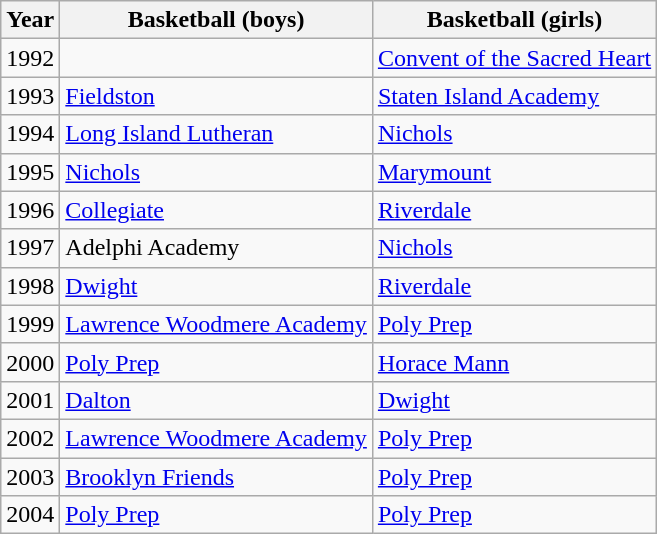<table class="wikitable sortable" font=90%">
<tr>
<th><strong>Year</strong></th>
<th><strong>Basketball (boys)</strong></th>
<th><strong>Basketball (girls)</strong></th>
</tr>
<tr>
<td>1992</td>
<td></td>
<td><a href='#'>Convent of the Sacred Heart</a></td>
</tr>
<tr>
<td>1993</td>
<td><a href='#'>Fieldston</a></td>
<td><a href='#'>Staten Island Academy</a></td>
</tr>
<tr>
<td>1994</td>
<td><a href='#'>Long Island Lutheran</a></td>
<td><a href='#'>Nichols</a></td>
</tr>
<tr>
<td>1995</td>
<td><a href='#'>Nichols</a></td>
<td><a href='#'>Marymount</a></td>
</tr>
<tr>
<td>1996</td>
<td><a href='#'>Collegiate</a></td>
<td><a href='#'>Riverdale</a></td>
</tr>
<tr>
<td>1997</td>
<td>Adelphi Academy</td>
<td><a href='#'>Nichols</a></td>
</tr>
<tr>
<td>1998</td>
<td><a href='#'>Dwight</a></td>
<td><a href='#'>Riverdale</a></td>
</tr>
<tr>
<td>1999</td>
<td><a href='#'>Lawrence Woodmere Academy</a></td>
<td><a href='#'>Poly Prep</a></td>
</tr>
<tr>
<td>2000</td>
<td><a href='#'>Poly Prep</a></td>
<td><a href='#'>Horace Mann</a></td>
</tr>
<tr>
<td>2001</td>
<td><a href='#'>Dalton</a></td>
<td><a href='#'>Dwight</a></td>
</tr>
<tr>
<td>2002</td>
<td><a href='#'>Lawrence Woodmere Academy</a></td>
<td><a href='#'>Poly Prep</a></td>
</tr>
<tr>
<td>2003</td>
<td><a href='#'>Brooklyn Friends</a></td>
<td><a href='#'>Poly Prep</a></td>
</tr>
<tr>
<td>2004</td>
<td><a href='#'>Poly Prep</a></td>
<td><a href='#'>Poly Prep</a></td>
</tr>
</table>
